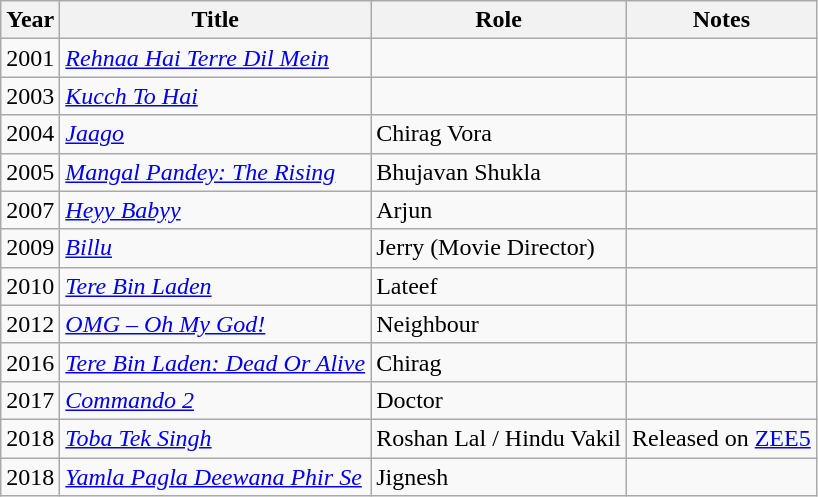<table class="wikitable sortable">
<tr>
<th>Year</th>
<th>Title</th>
<th>Role</th>
<th>Notes</th>
</tr>
<tr>
<td>2001</td>
<td><em><a href='#'>Rehnaa Hai Terre Dil Mein</a></em></td>
<td></td>
<td></td>
</tr>
<tr>
<td>2003</td>
<td><em><a href='#'>Kucch To Hai</a></em></td>
<td></td>
<td></td>
</tr>
<tr>
<td>2004</td>
<td><em><a href='#'>Jaago</a></em></td>
<td>Chirag Vora</td>
<td></td>
</tr>
<tr>
<td>2005</td>
<td><em><a href='#'>Mangal Pandey: The Rising</a></em></td>
<td>Bhujavan Shukla</td>
<td></td>
</tr>
<tr>
<td>2007</td>
<td><em><a href='#'>Heyy Babyy</a></em></td>
<td>Arjun</td>
<td></td>
</tr>
<tr>
<td>2009</td>
<td><em><a href='#'>Billu</a></em></td>
<td>Jerry (Movie Director)</td>
<td></td>
</tr>
<tr>
<td>2010</td>
<td><em><a href='#'>Tere Bin Laden</a></em></td>
<td>Lateef</td>
<td></td>
</tr>
<tr>
<td>2012</td>
<td><em><a href='#'>OMG – Oh My God!</a></em></td>
<td>Neighbour</td>
<td></td>
</tr>
<tr>
<td>2016</td>
<td><a href='#'><em>Tere Bin Laden: Dead Or Alive</em></a></td>
<td>Chirag</td>
<td></td>
</tr>
<tr>
<td>2017</td>
<td><a href='#'><em>Commando 2</em></a></td>
<td>Doctor</td>
<td></td>
</tr>
<tr>
<td>2018</td>
<td><em><a href='#'>Toba Tek Singh</a></em></td>
<td>Roshan Lal / Hindu Vakil</td>
<td>Released on <a href='#'>ZEE5</a></td>
</tr>
<tr>
<td>2018</td>
<td><a href='#'><em>Yamla Pagla Deewana Phir Se</em></a></td>
<td>Jignesh</td>
<td></td>
</tr>
</table>
